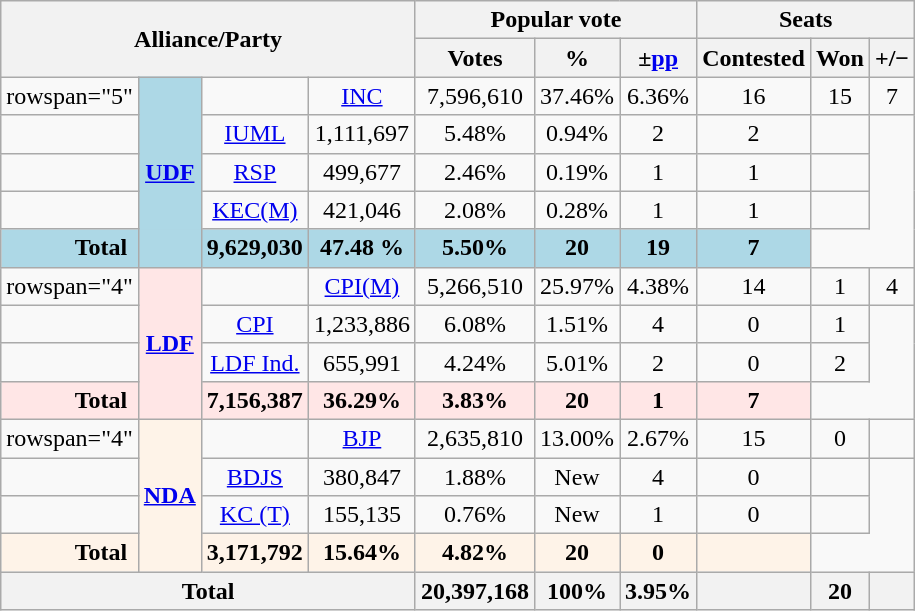<table class="wikitable sortable" style="text-align:center;">
<tr>
<th colspan="4" rowspan="2">Alliance/Party</th>
<th colspan="3">Popular vote</th>
<th colspan="3">Seats</th>
</tr>
<tr>
<th>Votes</th>
<th>%</th>
<th>±<a href='#'>pp</a></th>
<th>Contested</th>
<th>Won</th>
<th><strong>+/−</strong></th>
</tr>
<tr>
<td>rowspan="5" </td>
<th rowspan="5"style="background:#ADD8E6"><a href='#'>UDF</a></th>
<td></td>
<td><a href='#'>INC</a></td>
<td>7,596,610</td>
<td>37.46%</td>
<td> 6.36%</td>
<td>16</td>
<td>15</td>
<td> 7</td>
</tr>
<tr>
<td></td>
<td><a href='#'>IUML</a></td>
<td>1,111,697</td>
<td>5.48%</td>
<td> 0.94%</td>
<td>2</td>
<td>2</td>
<td></td>
</tr>
<tr>
<td></td>
<td><a href='#'>RSP</a></td>
<td>499,677</td>
<td>2.46%</td>
<td> 0.19%</td>
<td>1</td>
<td>1</td>
<td></td>
</tr>
<tr>
<td></td>
<td><a href='#'>KEC(M)</a></td>
<td>421,046</td>
<td>2.08%</td>
<td> 0.28%</td>
<td>1</td>
<td>1</td>
<td></td>
</tr>
<tr>
<th colspan="2"style="background:#ADD8E6">Total</th>
<th style="background:#ADD8E6">9,629,030</th>
<th style="background:#ADD8E6">47.48 %</th>
<th style="background:#ADD8E6"> 5.50%</th>
<th style="background:#ADD8E6">20</th>
<th style="background:#ADD8E6">19</th>
<th style="background:#ADD8E6"> 7</th>
</tr>
<tr>
<td>rowspan="4" </td>
<th rowspan="4"style="background:#FFE6E6"><a href='#'>LDF</a></th>
<td></td>
<td><a href='#'>CPI(M)</a></td>
<td>5,266,510</td>
<td>25.97%</td>
<td> 4.38%</td>
<td>14</td>
<td>1</td>
<td> 4</td>
</tr>
<tr>
<td></td>
<td><a href='#'>CPI</a></td>
<td>1,233,886</td>
<td>6.08%</td>
<td> 1.51%</td>
<td>4</td>
<td>0</td>
<td> 1</td>
</tr>
<tr>
<td></td>
<td><a href='#'>LDF Ind.</a></td>
<td>655,991</td>
<td>4.24%</td>
<td> 5.01%</td>
<td>2</td>
<td>0</td>
<td> 2</td>
</tr>
<tr>
<th colspan="2"style="background:#FFE6E6">Total</th>
<th style="background:#FFE6E6">7,156,387</th>
<th style="background:#FFE6E6">36.29%</th>
<th style="background:#FFE6E6"> 3.83%</th>
<th style="background:#FFE6E6">20</th>
<th style="background:#FFE6E6">1</th>
<th style="background:#FFE6E6"> 7</th>
</tr>
<tr>
<td>rowspan="4" </td>
<th rowspan="4"style="background:#fef3e8"><a href='#'>NDA</a></th>
<td></td>
<td><a href='#'>BJP</a></td>
<td>2,635,810</td>
<td>13.00%</td>
<td> 2.67%</td>
<td>15</td>
<td>0</td>
<td></td>
</tr>
<tr>
<td></td>
<td><a href='#'>BDJS</a></td>
<td>380,847</td>
<td>1.88%</td>
<td>New</td>
<td>4</td>
<td>0</td>
<td></td>
</tr>
<tr>
<td></td>
<td><a href='#'>KC (T)</a></td>
<td>155,135</td>
<td>0.76%</td>
<td>New</td>
<td>1</td>
<td>0</td>
<td></td>
</tr>
<tr>
<th colspan="2"style="background:#fef3e8">Total</th>
<th style="background:#fef3e8">3,171,792</th>
<th style="background:#fef3e8">15.64%</th>
<th style="background:#fef3e8"> 4.82%</th>
<th style="background:#fef3e8">20</th>
<th style="background:#fef3e8">0</th>
<th style="background:#fef3e8"></th>
</tr>
<tr>
<th colspan=4>Total</th>
<th>20,397,168</th>
<th>100%</th>
<th> 3.95%</th>
<th></th>
<th>20</th>
<th></th>
</tr>
</table>
